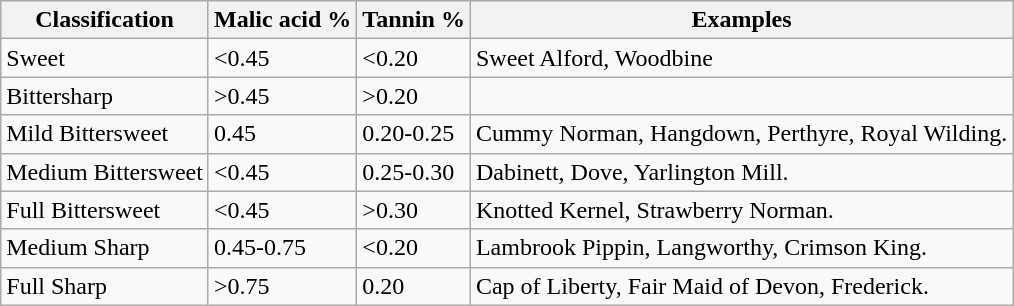<table class="wikitable">
<tr>
<th>Classification</th>
<th>Malic acid %</th>
<th>Tannin %</th>
<th>Examples</th>
</tr>
<tr>
<td>Sweet</td>
<td><0.45</td>
<td><0.20</td>
<td>Sweet Alford, Woodbine</td>
</tr>
<tr>
<td>Bittersharp</td>
<td>>0.45</td>
<td>>0.20</td>
<td></td>
</tr>
<tr>
<td>Mild Bittersweet</td>
<td>0.45</td>
<td>0.20-0.25</td>
<td>Cummy Norman, Hangdown, Perthyre, Royal Wilding.</td>
</tr>
<tr>
<td>Medium Bittersweet</td>
<td><0.45</td>
<td>0.25-0.30</td>
<td>Dabinett, Dove, Yarlington Mill.</td>
</tr>
<tr>
<td>Full Bittersweet</td>
<td><0.45</td>
<td>>0.30</td>
<td>Knotted Kernel, Strawberry Norman.</td>
</tr>
<tr>
<td>Medium Sharp</td>
<td>0.45-0.75</td>
<td><0.20</td>
<td>Lambrook Pippin, Langworthy, Crimson King.</td>
</tr>
<tr>
<td>Full Sharp</td>
<td>>0.75</td>
<td>0.20</td>
<td>Cap of Liberty, Fair Maid of Devon, Frederick.</td>
</tr>
</table>
